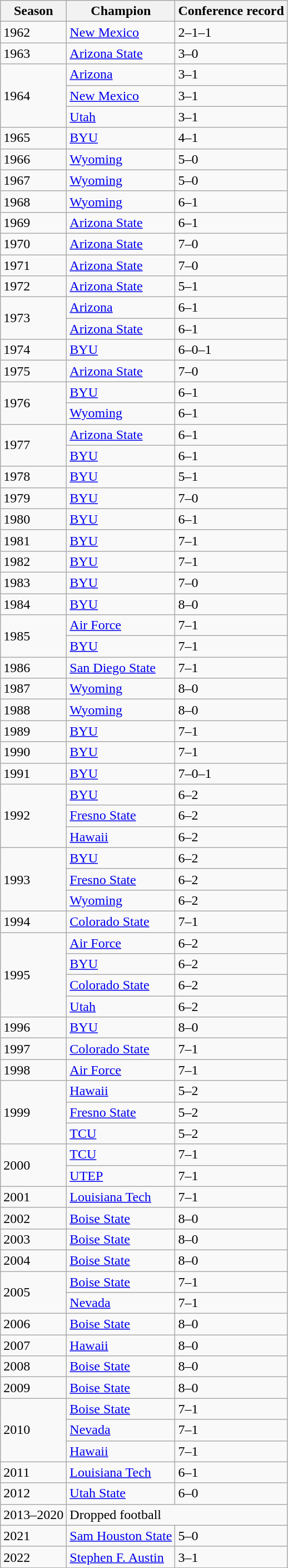<table class="wikitable sortable" style="white-space:nowrap;">
<tr>
<th>Season</th>
<th>Champion</th>
<th>Conference record</th>
</tr>
<tr>
<td>1962</td>
<td><a href='#'>New Mexico</a></td>
<td>2–1–1</td>
</tr>
<tr>
<td>1963</td>
<td><a href='#'>Arizona State</a></td>
<td>3–0</td>
</tr>
<tr>
<td rowspan=3>1964</td>
<td><a href='#'>Arizona</a></td>
<td>3–1</td>
</tr>
<tr>
<td><a href='#'>New Mexico</a></td>
<td>3–1</td>
</tr>
<tr>
<td><a href='#'>Utah</a></td>
<td>3–1</td>
</tr>
<tr>
<td>1965</td>
<td><a href='#'>BYU</a></td>
<td>4–1</td>
</tr>
<tr>
<td>1966</td>
<td><a href='#'>Wyoming</a></td>
<td>5–0</td>
</tr>
<tr>
<td>1967</td>
<td><a href='#'>Wyoming</a></td>
<td>5–0</td>
</tr>
<tr>
<td>1968</td>
<td><a href='#'>Wyoming</a></td>
<td>6–1</td>
</tr>
<tr>
<td>1969</td>
<td><a href='#'>Arizona State</a></td>
<td>6–1</td>
</tr>
<tr>
<td>1970</td>
<td><a href='#'>Arizona State</a></td>
<td>7–0</td>
</tr>
<tr>
<td>1971</td>
<td><a href='#'>Arizona State</a></td>
<td>7–0</td>
</tr>
<tr>
<td>1972</td>
<td><a href='#'>Arizona State</a></td>
<td>5–1</td>
</tr>
<tr>
<td rowspan=2>1973</td>
<td><a href='#'>Arizona</a></td>
<td>6–1</td>
</tr>
<tr>
<td><a href='#'>Arizona State</a></td>
<td>6–1</td>
</tr>
<tr>
<td>1974</td>
<td><a href='#'>BYU</a></td>
<td>6–0–1</td>
</tr>
<tr>
<td>1975</td>
<td><a href='#'>Arizona State</a></td>
<td>7–0</td>
</tr>
<tr>
<td rowspan=2>1976</td>
<td><a href='#'>BYU</a></td>
<td>6–1</td>
</tr>
<tr>
<td><a href='#'>Wyoming</a></td>
<td>6–1</td>
</tr>
<tr>
<td rowspan=2>1977</td>
<td><a href='#'>Arizona State</a></td>
<td>6–1</td>
</tr>
<tr>
<td><a href='#'>BYU</a></td>
<td>6–1</td>
</tr>
<tr>
<td>1978</td>
<td><a href='#'>BYU</a></td>
<td>5–1</td>
</tr>
<tr>
<td>1979</td>
<td><a href='#'>BYU</a></td>
<td>7–0</td>
</tr>
<tr>
<td>1980</td>
<td><a href='#'>BYU</a></td>
<td>6–1</td>
</tr>
<tr>
<td>1981</td>
<td><a href='#'>BYU</a></td>
<td>7–1</td>
</tr>
<tr>
<td>1982</td>
<td><a href='#'>BYU</a></td>
<td>7–1</td>
</tr>
<tr>
<td>1983</td>
<td><a href='#'>BYU</a></td>
<td>7–0</td>
</tr>
<tr>
<td>1984</td>
<td><a href='#'>BYU</a></td>
<td>8–0</td>
</tr>
<tr>
<td rowspan=2>1985</td>
<td><a href='#'>Air Force</a></td>
<td>7–1</td>
</tr>
<tr>
<td><a href='#'>BYU</a></td>
<td>7–1</td>
</tr>
<tr>
<td>1986</td>
<td><a href='#'>San Diego State</a></td>
<td>7–1</td>
</tr>
<tr>
<td>1987</td>
<td><a href='#'>Wyoming</a></td>
<td>8–0</td>
</tr>
<tr>
<td>1988</td>
<td><a href='#'>Wyoming</a></td>
<td>8–0</td>
</tr>
<tr>
<td>1989</td>
<td><a href='#'>BYU</a></td>
<td>7–1</td>
</tr>
<tr>
<td>1990</td>
<td><a href='#'>BYU</a></td>
<td>7–1</td>
</tr>
<tr>
<td>1991</td>
<td><a href='#'>BYU</a></td>
<td>7–0–1</td>
</tr>
<tr>
<td rowspan=3>1992</td>
<td><a href='#'>BYU</a></td>
<td>6–2</td>
</tr>
<tr>
<td><a href='#'>Fresno State</a></td>
<td>6–2</td>
</tr>
<tr>
<td><a href='#'>Hawaii</a></td>
<td>6–2</td>
</tr>
<tr>
<td rowspan=3>1993</td>
<td><a href='#'>BYU</a></td>
<td>6–2</td>
</tr>
<tr>
<td><a href='#'>Fresno State</a></td>
<td>6–2</td>
</tr>
<tr>
<td><a href='#'>Wyoming</a></td>
<td>6–2</td>
</tr>
<tr>
<td>1994</td>
<td><a href='#'>Colorado State</a></td>
<td>7–1</td>
</tr>
<tr>
<td rowspan=4>1995</td>
<td><a href='#'>Air Force</a></td>
<td>6–2</td>
</tr>
<tr>
<td><a href='#'>BYU</a></td>
<td>6–2</td>
</tr>
<tr>
<td><a href='#'>Colorado State</a></td>
<td>6–2</td>
</tr>
<tr>
<td><a href='#'>Utah</a></td>
<td>6–2</td>
</tr>
<tr>
<td>1996</td>
<td><a href='#'>BYU</a></td>
<td>8–0</td>
</tr>
<tr>
<td>1997</td>
<td><a href='#'>Colorado State</a></td>
<td>7–1</td>
</tr>
<tr>
<td>1998</td>
<td><a href='#'>Air Force</a></td>
<td>7–1</td>
</tr>
<tr>
<td rowspan=3>1999</td>
<td><a href='#'>Hawaii</a></td>
<td>5–2</td>
</tr>
<tr>
<td><a href='#'>Fresno State</a></td>
<td>5–2</td>
</tr>
<tr>
<td><a href='#'>TCU</a></td>
<td>5–2</td>
</tr>
<tr>
<td rowspan=2>2000</td>
<td><a href='#'>TCU</a></td>
<td>7–1</td>
</tr>
<tr>
<td><a href='#'>UTEP</a></td>
<td>7–1</td>
</tr>
<tr>
<td>2001</td>
<td><a href='#'>Louisiana Tech</a></td>
<td>7–1</td>
</tr>
<tr>
<td>2002</td>
<td><a href='#'>Boise State</a></td>
<td>8–0</td>
</tr>
<tr>
<td>2003</td>
<td><a href='#'>Boise State</a></td>
<td>8–0</td>
</tr>
<tr>
<td>2004</td>
<td><a href='#'>Boise State</a></td>
<td>8–0</td>
</tr>
<tr>
<td rowspan=2>2005</td>
<td><a href='#'>Boise State</a></td>
<td>7–1</td>
</tr>
<tr>
<td><a href='#'>Nevada</a></td>
<td>7–1</td>
</tr>
<tr>
<td>2006</td>
<td><a href='#'>Boise State</a></td>
<td>8–0</td>
</tr>
<tr>
<td>2007</td>
<td><a href='#'>Hawaii</a></td>
<td>8–0</td>
</tr>
<tr>
<td>2008</td>
<td><a href='#'>Boise State</a></td>
<td>8–0</td>
</tr>
<tr>
<td>2009</td>
<td><a href='#'>Boise State</a></td>
<td>8–0</td>
</tr>
<tr>
<td rowspan=3>2010</td>
<td><a href='#'>Boise State</a></td>
<td>7–1</td>
</tr>
<tr>
<td><a href='#'>Nevada</a></td>
<td>7–1</td>
</tr>
<tr>
<td><a href='#'>Hawaii</a></td>
<td>7–1</td>
</tr>
<tr>
<td>2011</td>
<td><a href='#'>Louisiana Tech</a></td>
<td>6–1</td>
</tr>
<tr>
<td>2012</td>
<td><a href='#'>Utah State</a></td>
<td>6–0</td>
</tr>
<tr>
<td>2013–2020</td>
<td colspan="2">Dropped football</td>
</tr>
<tr>
<td>2021</td>
<td><a href='#'>Sam Houston State</a></td>
<td>5–0</td>
</tr>
<tr>
<td rowspan=2>2022</td>
<td><a href='#'>Stephen F. Austin</a></td>
<td>3–1</td>
</tr>
<tr>
</tr>
</table>
